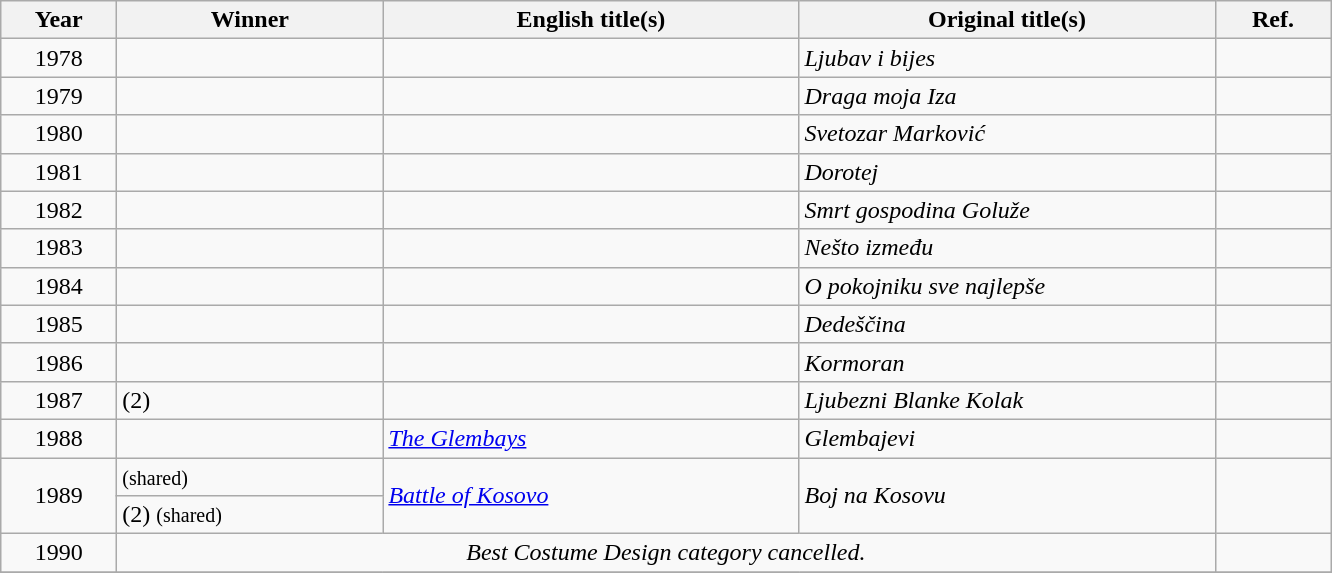<table class="wikitable sortable">
<tr>
<th width="70"><strong>Year</strong></th>
<th width="170"><strong>Winner</strong></th>
<th width="270"><strong>English title(s)</strong></th>
<th width="270"><strong>Original title(s)</strong></th>
<th width="70"><strong>Ref.</strong></th>
</tr>
<tr>
<td style="text-align:center;">1978</td>
<td></td>
<td></td>
<td><em>Ljubav i bijes</em></td>
<td style="text-align:center;"></td>
</tr>
<tr>
<td style="text-align:center;">1979</td>
<td></td>
<td></td>
<td><em>Draga moja Iza</em></td>
<td style="text-align:center;"></td>
</tr>
<tr>
<td style="text-align:center;">1980</td>
<td></td>
<td></td>
<td><em>Svetozar Marković</em></td>
<td style="text-align:center;"></td>
</tr>
<tr>
<td style="text-align:center;">1981</td>
<td></td>
<td></td>
<td><em>Dorotej</em></td>
<td style="text-align:center;"></td>
</tr>
<tr>
<td style="text-align:center;">1982</td>
<td></td>
<td></td>
<td><em>Smrt gospodina Goluže</em></td>
<td style="text-align:center;"></td>
</tr>
<tr>
<td style="text-align:center;">1983</td>
<td></td>
<td></td>
<td><em>Nešto između</em></td>
<td style="text-align:center;"></td>
</tr>
<tr>
<td style="text-align:center;">1984</td>
<td></td>
<td></td>
<td><em>O pokojniku sve najlepše</em></td>
<td style="text-align:center;"></td>
</tr>
<tr>
<td style="text-align:center;">1985</td>
<td></td>
<td></td>
<td><em>Dedeščina</em></td>
<td style="text-align:center;"></td>
</tr>
<tr>
<td style="text-align:center;">1986</td>
<td></td>
<td></td>
<td><em>Kormoran</em></td>
<td style="text-align:center;"></td>
</tr>
<tr>
<td style="text-align:center;">1987</td>
<td> (2)</td>
<td></td>
<td><em>Ljubezni Blanke Kolak</em></td>
<td style="text-align:center;"></td>
</tr>
<tr>
<td style="text-align:center;">1988</td>
<td></td>
<td><em><a href='#'>The Glembays</a></em></td>
<td><em>Glembajevi</em></td>
<td style="text-align:center;"></td>
</tr>
<tr>
<td style="text-align:center;" rowspan=2>1989</td>
<td> <small>(shared)</small></td>
<td rowspan=2><em><a href='#'>Battle of Kosovo</a></em></td>
<td rowspan=2><em>Boj na Kosovu</em></td>
<td style="text-align:center;" rowspan=2></td>
</tr>
<tr>
<td> (2) <small>(shared)</small></td>
</tr>
<tr>
<td style="text-align:center;">1990</td>
<td colspan="3" style="text-align:center;"><em>Best Costume Design category cancelled.</em></td>
<td style="text-align:center;"></td>
</tr>
<tr>
</tr>
</table>
